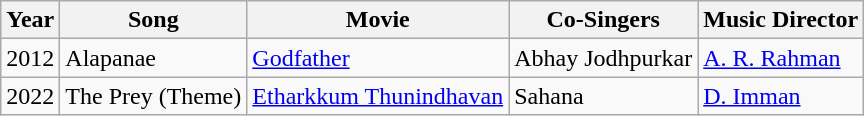<table class= "wikitable">
<tr>
<th>Year</th>
<th>Song</th>
<th>Movie</th>
<th>Co-Singers</th>
<th>Music Director</th>
</tr>
<tr>
<td>2012</td>
<td>Alapanae</td>
<td><a href='#'>Godfather</a></td>
<td>Abhay Jodhpurkar</td>
<td><a href='#'>A. R. Rahman</a></td>
</tr>
<tr>
<td>2022</td>
<td>The Prey (Theme)</td>
<td><a href='#'>Etharkkum Thunindhavan</a></td>
<td>Sahana</td>
<td><a href='#'>D. Imman</a></td>
</tr>
</table>
